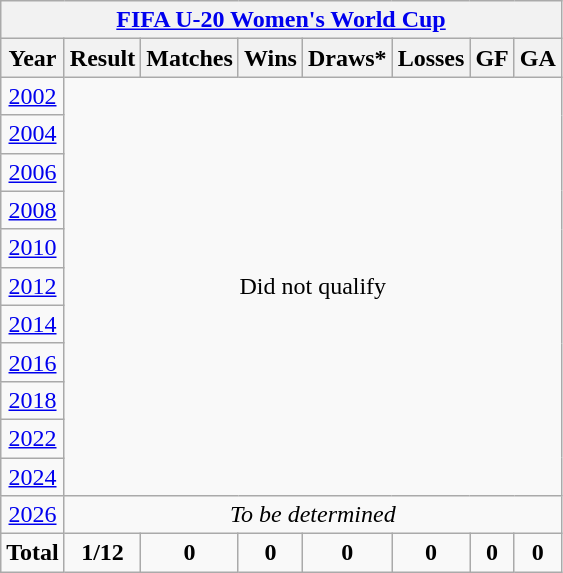<table class="wikitable" style="text-align: center;">
<tr>
<th colspan=10><a href='#'>FIFA U-20 Women's World Cup</a></th>
</tr>
<tr>
<th>Year</th>
<th>Result</th>
<th>Matches</th>
<th>Wins</th>
<th>Draws*</th>
<th>Losses</th>
<th>GF</th>
<th>GA</th>
</tr>
<tr>
<td> <a href='#'>2002</a></td>
<td rowspan=11 colspan=7>Did not qualify</td>
</tr>
<tr>
<td> <a href='#'>2004</a></td>
</tr>
<tr>
<td> <a href='#'>2006</a></td>
</tr>
<tr>
<td> <a href='#'>2008</a></td>
</tr>
<tr>
<td> <a href='#'>2010</a></td>
</tr>
<tr>
<td> <a href='#'>2012</a></td>
</tr>
<tr>
<td> <a href='#'>2014</a></td>
</tr>
<tr>
<td> <a href='#'>2016</a></td>
</tr>
<tr>
<td> <a href='#'>2018</a></td>
</tr>
<tr>
<td> <a href='#'>2022</a></td>
</tr>
<tr>
<td> <a href='#'>2024</a></td>
</tr>
<tr>
<td> <a href='#'>2026</a></td>
<td colspan=7><em>To be determined</em></td>
</tr>
<tr>
<td><strong>Total</strong></td>
<td><strong>1/12</strong></td>
<td><strong>0</strong></td>
<td><strong>0</strong></td>
<td><strong>0</strong></td>
<td><strong>0</strong></td>
<td><strong>0</strong></td>
<td><strong>0</strong></td>
</tr>
</table>
